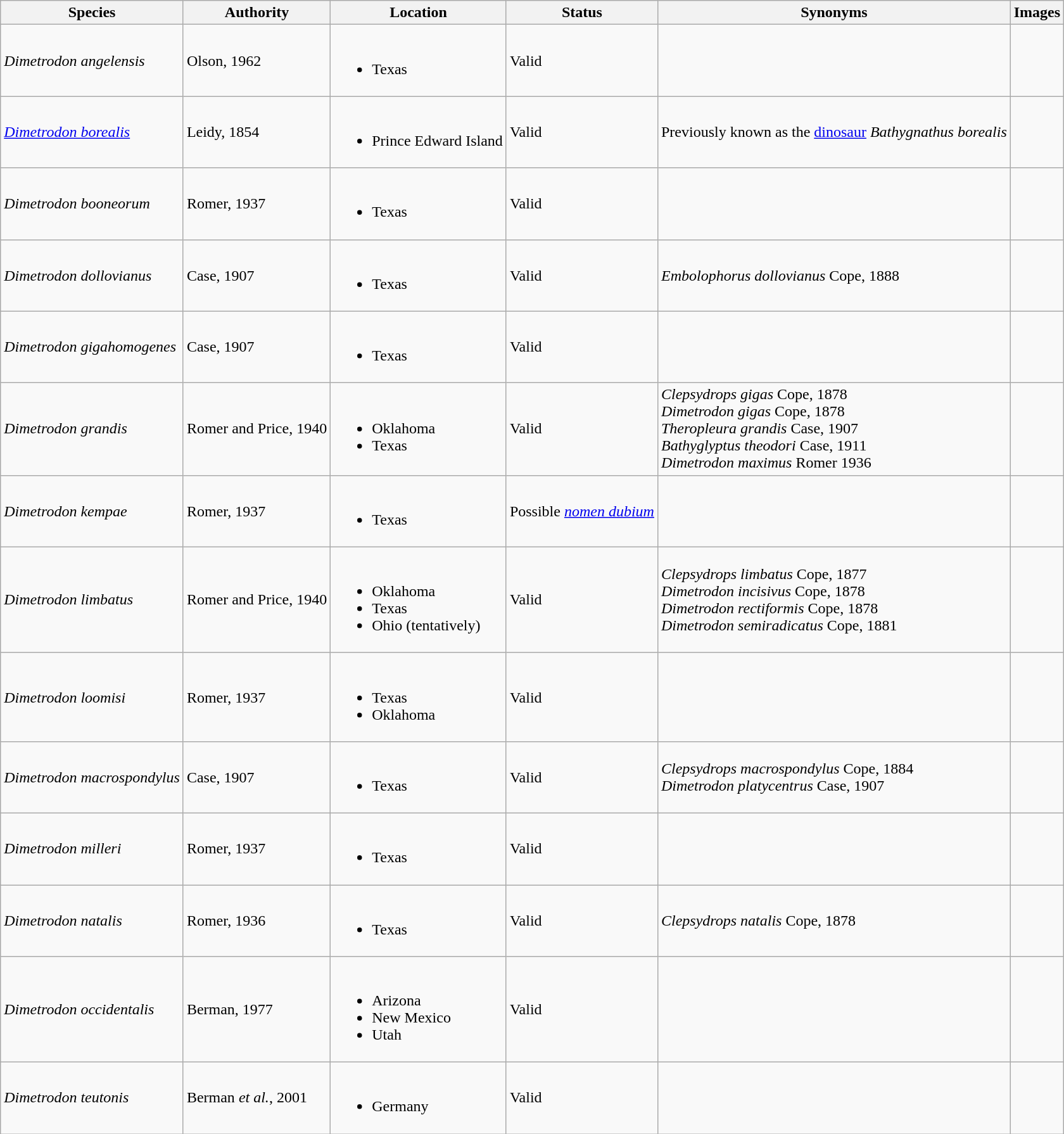<table class="wikitable sortable">
<tr>
<th>Species</th>
<th>Authority</th>
<th>Location</th>
<th>Status</th>
<th>Synonyms</th>
<th class="unsortable">Images</th>
</tr>
<tr>
<td><em>Dimetrodon angelensis</em></td>
<td>Olson, 1962</td>
<td><br><ul><li>Texas</li></ul></td>
<td>Valid</td>
<td></td>
<td></td>
</tr>
<tr>
<td><em><a href='#'>Dimetrodon borealis</a></em></td>
<td>Leidy, 1854</td>
<td><br><ul><li>Prince Edward Island</li></ul></td>
<td>Valid</td>
<td>Previously known as the <a href='#'>dinosaur</a> <em>Bathygnathus borealis</em></td>
<td></td>
</tr>
<tr>
<td><em>Dimetrodon booneorum</em></td>
<td>Romer, 1937</td>
<td><br><ul><li>Texas</li></ul></td>
<td>Valid</td>
<td></td>
<td></td>
</tr>
<tr>
<td><em>Dimetrodon dollovianus</em></td>
<td>Case, 1907</td>
<td><br><ul><li>Texas</li></ul></td>
<td>Valid</td>
<td><em>Embolophorus dollovianus</em> Cope, 1888</td>
<td></td>
</tr>
<tr>
<td><em>Dimetrodon gigahomogenes</em></td>
<td>Case, 1907</td>
<td><br><ul><li>Texas</li></ul></td>
<td>Valid</td>
<td></td>
<td></td>
</tr>
<tr>
<td><em>Dimetrodon grandis</em></td>
<td>Romer and Price, 1940</td>
<td><br><ul><li>Oklahoma</li><li>Texas</li></ul></td>
<td>Valid</td>
<td><em>Clepsydrops gigas</em> Cope, 1878<br> <em>Dimetrodon gigas</em> Cope, 1878<br> <em>Theropleura grandis</em> Case, 1907<br> <em>Bathyglyptus theodori</em> Case, 1911<br> <em>Dimetrodon maximus</em> Romer 1936</td>
<td></td>
</tr>
<tr>
<td><em>Dimetrodon kempae</em></td>
<td>Romer, 1937</td>
<td><br><ul><li>Texas</li></ul></td>
<td>Possible <em><a href='#'>nomen dubium</a></em></td>
<td></td>
<td></td>
</tr>
<tr>
<td><em>Dimetrodon limbatus</em></td>
<td>Romer and Price, 1940</td>
<td><br><ul><li>Oklahoma</li><li>Texas</li><li>Ohio (tentatively)</li></ul></td>
<td>Valid</td>
<td><em>Clepsydrops limbatus</em> Cope, 1877<br> <em>Dimetrodon incisivus</em> Cope, 1878<br> <em>Dimetrodon rectiformis</em> Cope, 1878<br> <em>Dimetrodon semiradicatus</em> Cope, 1881</td>
<td></td>
</tr>
<tr>
<td><em>Dimetrodon loomisi</em></td>
<td>Romer, 1937</td>
<td><br><ul><li>Texas</li><li>Oklahoma</li></ul></td>
<td>Valid</td>
<td></td>
<td></td>
</tr>
<tr>
<td><em>Dimetrodon macrospondylus</em></td>
<td>Case, 1907</td>
<td><br><ul><li>Texas</li></ul></td>
<td>Valid</td>
<td><em>Clepsydrops macrospondylus</em> Cope, 1884<br> <em>Dimetrodon platycentrus</em> Case, 1907</td>
<td></td>
</tr>
<tr>
<td><em>Dimetrodon milleri</em></td>
<td>Romer, 1937</td>
<td><br><ul><li>Texas</li></ul></td>
<td>Valid</td>
<td></td>
<td></td>
</tr>
<tr>
<td><em>Dimetrodon natalis</em></td>
<td>Romer, 1936</td>
<td><br><ul><li>Texas</li></ul></td>
<td>Valid</td>
<td><em>Clepsydrops natalis</em> Cope, 1878</td>
<td></td>
</tr>
<tr>
<td><em>Dimetrodon occidentalis</em></td>
<td>Berman, 1977</td>
<td><br><ul><li>Arizona</li><li>New Mexico</li><li>Utah</li></ul></td>
<td>Valid</td>
<td></td>
<td></td>
</tr>
<tr>
<td><em>Dimetrodon teutonis</em></td>
<td>Berman <em>et al.</em>, 2001</td>
<td><br><ul><li>Germany</li></ul></td>
<td>Valid</td>
<td></td>
<td></td>
</tr>
</table>
